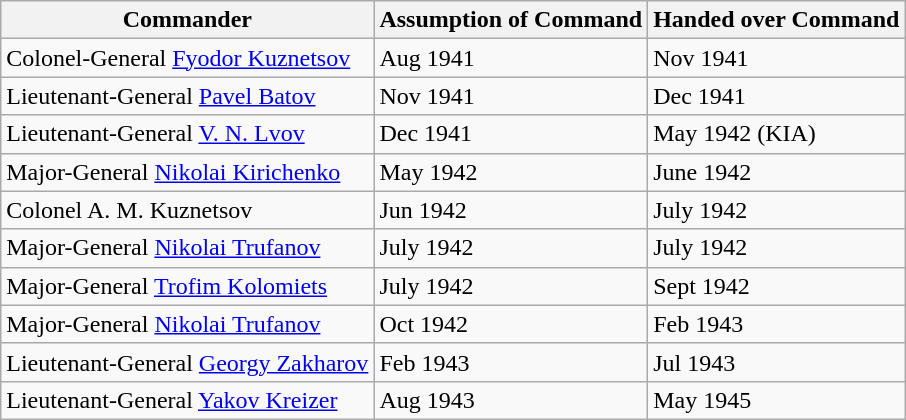<table class= "wikitable">
<tr>
<th>Commander</th>
<th>Assumption of Command</th>
<th>Handed over Command</th>
</tr>
<tr>
<td>Colonel-General <a href='#'>Fyodor Kuznetsov</a></td>
<td>Aug 1941</td>
<td>Nov 1941</td>
</tr>
<tr>
<td>Lieutenant-General <a href='#'>Pavel Batov</a></td>
<td>Nov 1941</td>
<td>Dec 1941</td>
</tr>
<tr>
<td>Lieutenant-General <a href='#'>V. N. Lvov</a></td>
<td>Dec 1941</td>
<td>May 1942 (KIA)</td>
</tr>
<tr>
<td>Major-General <a href='#'>Nikolai Kirichenko</a></td>
<td>May 1942</td>
<td>June 1942</td>
</tr>
<tr>
<td>Colonel A. M. Kuznetsov</td>
<td>Jun 1942</td>
<td>July 1942</td>
</tr>
<tr>
<td>Major-General <a href='#'>Nikolai Trufanov</a></td>
<td>July 1942</td>
<td>July 1942</td>
</tr>
<tr>
<td>Major-General <a href='#'>Trofim Kolomiets</a></td>
<td>July 1942</td>
<td>Sept 1942</td>
</tr>
<tr>
<td>Major-General <a href='#'>Nikolai Trufanov</a></td>
<td>Oct 1942</td>
<td>Feb 1943</td>
</tr>
<tr>
<td>Lieutenant-General <a href='#'>Georgy Zakharov</a></td>
<td>Feb 1943</td>
<td>Jul 1943</td>
</tr>
<tr>
<td>Lieutenant-General <a href='#'>Yakov Kreizer</a></td>
<td>Aug 1943</td>
<td>May 1945</td>
</tr>
</table>
